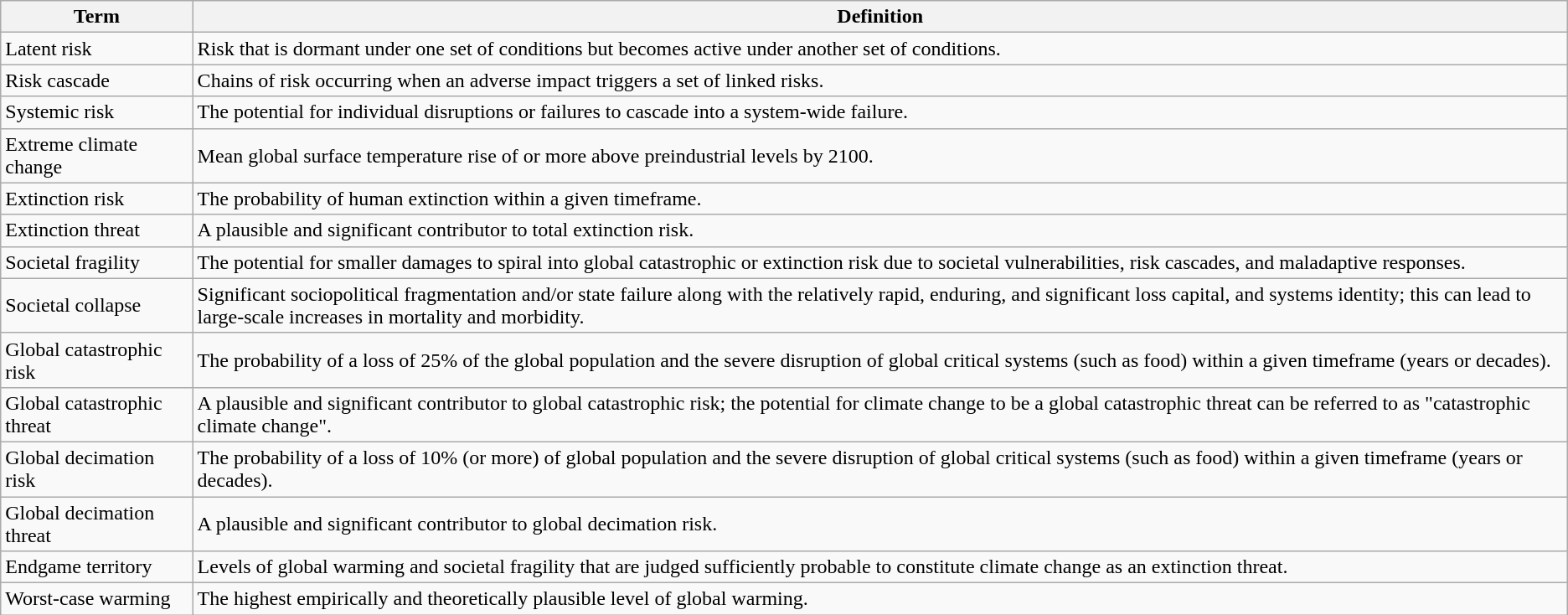<table class="wikitable">
<tr>
<th>Term</th>
<th>Definition</th>
</tr>
<tr>
<td>Latent risk</td>
<td>Risk that is dormant under one set of conditions but becomes active under another set of conditions.</td>
</tr>
<tr>
<td>Risk cascade</td>
<td>Chains of risk occurring when an adverse impact triggers a set of linked risks.</td>
</tr>
<tr>
<td>Systemic risk</td>
<td>The potential for individual disruptions or failures to cascade into a system-wide failure.</td>
</tr>
<tr>
<td>Extreme climate change</td>
<td>Mean global surface temperature rise of  or more above preindustrial levels by 2100.</td>
</tr>
<tr>
<td>Extinction risk</td>
<td>The probability of human extinction within a given timeframe.</td>
</tr>
<tr>
<td>Extinction threat</td>
<td>A plausible and significant contributor to total extinction risk.</td>
</tr>
<tr>
<td>Societal fragility</td>
<td>The potential for smaller damages to spiral into global catastrophic or extinction risk due to societal vulnerabilities, risk cascades, and maladaptive responses.</td>
</tr>
<tr>
<td>Societal collapse</td>
<td>Significant sociopolitical fragmentation and/or state failure along with the relatively rapid, enduring, and significant loss capital, and systems identity; this can lead to large-scale increases in mortality and morbidity.</td>
</tr>
<tr>
<td>Global catastrophic risk</td>
<td>The probability of a loss of 25% of the global population and the severe disruption of global critical systems (such as food) within a given timeframe (years or decades).</td>
</tr>
<tr>
<td>Global catastrophic threat</td>
<td>A plausible and significant contributor to global catastrophic risk; the potential for climate change to be a global catastrophic threat can be referred to as "catastrophic climate change".</td>
</tr>
<tr>
<td>Global decimation risk</td>
<td>The probability of a loss of 10% (or more) of global population and the severe disruption of global critical systems (such as food) within a given timeframe (years or decades).</td>
</tr>
<tr>
<td>Global decimation threat</td>
<td>A plausible and significant contributor to global decimation risk.</td>
</tr>
<tr>
<td>Endgame territory</td>
<td>Levels of global warming and societal fragility that are judged sufficiently probable to constitute climate change as an extinction threat.</td>
</tr>
<tr>
<td>Worst-case warming</td>
<td>The highest empirically and theoretically plausible level of global warming.</td>
</tr>
</table>
